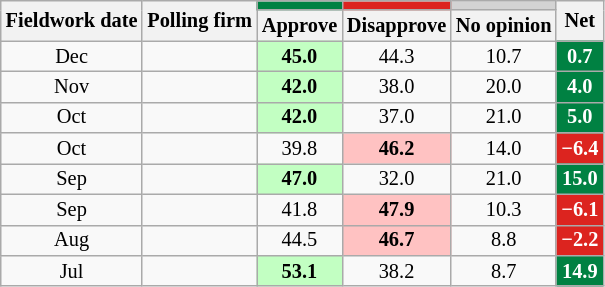<table class="wikitable mw-collapsible mw-collapsed" style="text-align:center; font-size:85%; line-height:14px;">
<tr>
<th rowspan="2">Fieldwork date</th>
<th rowspan="2">Polling firm</th>
<th style="background: #008142;"></th>
<th style="background: #DC241F;"></th>
<th style="background: lightgrey;"></th>
<th rowspan="2">Net</th>
</tr>
<tr>
<th>Approve</th>
<th>Disapprove</th>
<th>No opinion</th>
</tr>
<tr>
<td>Dec</td>
<td></td>
<td style="background:#C2FFC2"><strong>45.0</strong></td>
<td>44.3</td>
<td>10.7</td>
<th style="background:#008142; color:white;">0.7</th>
</tr>
<tr>
<td>Nov</td>
<td></td>
<td style="background:#C2FFC2"><strong>42.0</strong></td>
<td>38.0</td>
<td>20.0</td>
<th style="background:#008142; color:white;">4.0</th>
</tr>
<tr>
<td>Oct</td>
<td></td>
<td style="background:#C2FFC2"><strong>42.0</strong></td>
<td>37.0</td>
<td>21.0</td>
<th style="background:#008142; color:white;">5.0</th>
</tr>
<tr>
<td>Oct</td>
<td></td>
<td>39.8</td>
<td style="background:#FFC2C2"><strong>46.2</strong></td>
<td>14.0</td>
<th style="background:#DC241F; color:white;">−6.4</th>
</tr>
<tr>
<td>Sep</td>
<td></td>
<td style="background:#C2FFC2"><strong>47.0</strong></td>
<td>32.0</td>
<td>21.0</td>
<th style="background:#008142; color:white;">15.0</th>
</tr>
<tr>
<td>Sep</td>
<td></td>
<td>41.8</td>
<td style="background:#FFC2C2"><strong>47.9</strong></td>
<td>10.3</td>
<th style="background:#DC241F; color:white;">−6.1</th>
</tr>
<tr>
<td>Aug</td>
<td></td>
<td>44.5</td>
<td style="background:#FFC2C2"><strong>46.7</strong></td>
<td>8.8</td>
<th style="background:#DC241F; color:white;">−2.2</th>
</tr>
<tr>
<td>Jul</td>
<td></td>
<td style="background:#C2FFC2"><strong>53.1</strong></td>
<td>38.2</td>
<td>8.7</td>
<th style="background:#008142; color:white;">14.9</th>
</tr>
</table>
